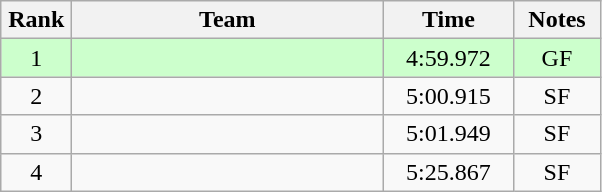<table class=wikitable style="text-align:center">
<tr>
<th width=40>Rank</th>
<th width=200>Team</th>
<th width=80>Time</th>
<th width=50>Notes</th>
</tr>
<tr bgcolor="#ccffcc">
<td>1</td>
<td align=left></td>
<td>4:59.972</td>
<td>GF</td>
</tr>
<tr>
<td>2</td>
<td align=left></td>
<td>5:00.915</td>
<td>SF</td>
</tr>
<tr>
<td>3</td>
<td align=left></td>
<td>5:01.949</td>
<td>SF</td>
</tr>
<tr>
<td>4</td>
<td align=left></td>
<td>5:25.867</td>
<td>SF</td>
</tr>
</table>
